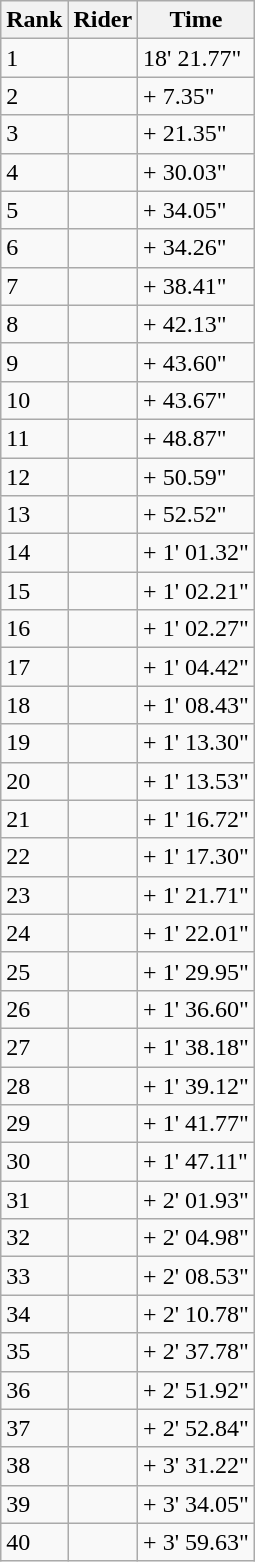<table class="wikitable">
<tr>
<th>Rank</th>
<th>Rider</th>
<th>Time</th>
</tr>
<tr>
<td>1</td>
<td></td>
<td>18' 21.77"</td>
</tr>
<tr>
<td>2</td>
<td></td>
<td>+ 7.35"</td>
</tr>
<tr>
<td>3</td>
<td></td>
<td>+ 21.35"</td>
</tr>
<tr>
<td>4</td>
<td></td>
<td>+ 30.03"</td>
</tr>
<tr>
<td>5</td>
<td></td>
<td>+ 34.05"</td>
</tr>
<tr>
<td>6</td>
<td></td>
<td>+ 34.26"</td>
</tr>
<tr>
<td>7</td>
<td></td>
<td>+ 38.41"</td>
</tr>
<tr>
<td>8</td>
<td></td>
<td>+ 42.13"</td>
</tr>
<tr>
<td>9</td>
<td></td>
<td>+ 43.60"</td>
</tr>
<tr>
<td>10</td>
<td></td>
<td>+ 43.67"</td>
</tr>
<tr>
<td>11</td>
<td></td>
<td>+ 48.87"</td>
</tr>
<tr>
<td>12</td>
<td></td>
<td>+ 50.59"</td>
</tr>
<tr>
<td>13</td>
<td></td>
<td>+ 52.52"</td>
</tr>
<tr>
<td>14</td>
<td></td>
<td>+ 1' 01.32"</td>
</tr>
<tr>
<td>15</td>
<td></td>
<td>+ 1' 02.21"</td>
</tr>
<tr>
<td>16</td>
<td></td>
<td>+ 1' 02.27"</td>
</tr>
<tr>
<td>17</td>
<td></td>
<td>+ 1' 04.42"</td>
</tr>
<tr>
<td>18</td>
<td></td>
<td>+ 1' 08.43"</td>
</tr>
<tr>
<td>19</td>
<td></td>
<td>+ 1' 13.30"</td>
</tr>
<tr>
<td>20</td>
<td></td>
<td>+ 1' 13.53"</td>
</tr>
<tr>
<td>21</td>
<td></td>
<td>+ 1' 16.72"</td>
</tr>
<tr>
<td>22</td>
<td></td>
<td>+ 1' 17.30"</td>
</tr>
<tr>
<td>23</td>
<td></td>
<td>+ 1' 21.71"</td>
</tr>
<tr>
<td>24</td>
<td></td>
<td>+ 1' 22.01"</td>
</tr>
<tr>
<td>25</td>
<td></td>
<td>+ 1' 29.95"</td>
</tr>
<tr>
<td>26</td>
<td></td>
<td>+ 1' 36.60"</td>
</tr>
<tr>
<td>27</td>
<td></td>
<td>+ 1' 38.18"</td>
</tr>
<tr>
<td>28</td>
<td></td>
<td>+ 1' 39.12"</td>
</tr>
<tr>
<td>29</td>
<td></td>
<td>+ 1' 41.77"</td>
</tr>
<tr>
<td>30</td>
<td></td>
<td>+ 1' 47.11"</td>
</tr>
<tr>
<td>31</td>
<td></td>
<td>+ 2' 01.93"</td>
</tr>
<tr>
<td>32</td>
<td></td>
<td>+ 2' 04.98"</td>
</tr>
<tr>
<td>33</td>
<td></td>
<td>+ 2' 08.53"</td>
</tr>
<tr>
<td>34</td>
<td></td>
<td>+ 2' 10.78"</td>
</tr>
<tr>
<td>35</td>
<td></td>
<td>+ 2' 37.78"</td>
</tr>
<tr>
<td>36</td>
<td></td>
<td>+ 2' 51.92"</td>
</tr>
<tr>
<td>37</td>
<td></td>
<td>+ 2' 52.84"</td>
</tr>
<tr>
<td>38</td>
<td></td>
<td>+ 3' 31.22"</td>
</tr>
<tr>
<td>39</td>
<td></td>
<td>+ 3' 34.05"</td>
</tr>
<tr>
<td>40</td>
<td></td>
<td>+ 3' 59.63"</td>
</tr>
</table>
